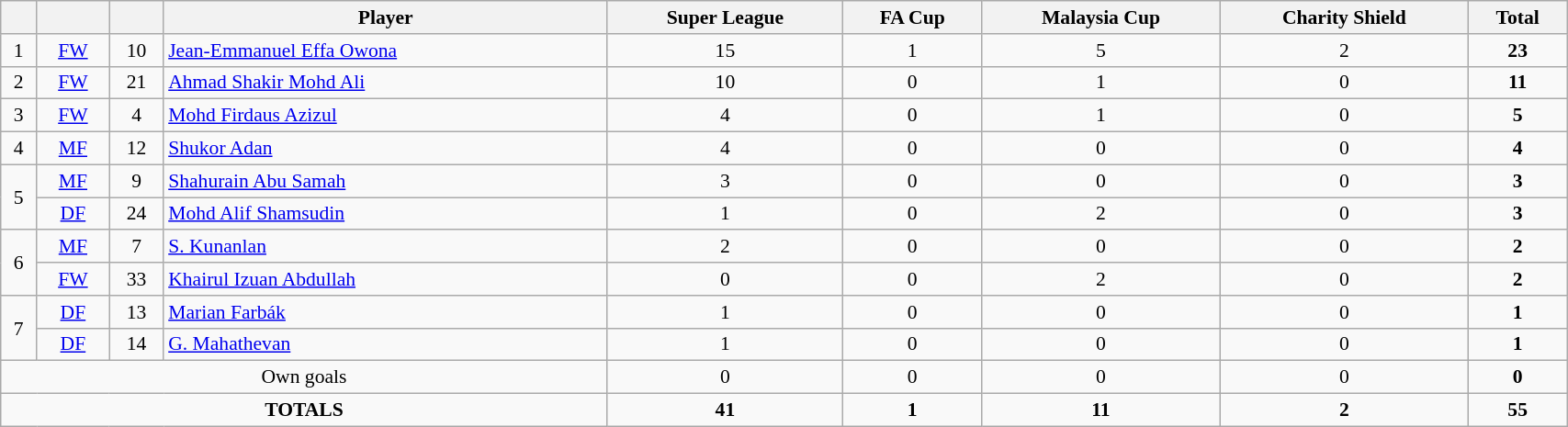<table class="wikitable sortable" style="text-align:Center; font-size:90%; width:90%;">
<tr>
<th></th>
<th></th>
<th></th>
<th>Player</th>
<th>Super League</th>
<th>FA Cup</th>
<th>Malaysia Cup</th>
<th>Charity Shield</th>
<th>Total</th>
</tr>
<tr>
<td>1</td>
<td><a href='#'>FW</a></td>
<td>10</td>
<td align=left> <a href='#'>Jean-Emmanuel Effa Owona</a></td>
<td>15</td>
<td>1</td>
<td>5</td>
<td>2</td>
<td><strong>23</strong></td>
</tr>
<tr>
<td>2</td>
<td><a href='#'>FW</a></td>
<td>21</td>
<td align=left> <a href='#'>Ahmad Shakir Mohd Ali</a></td>
<td>10</td>
<td>0</td>
<td>1</td>
<td>0</td>
<td><strong>11</strong></td>
</tr>
<tr>
<td>3</td>
<td><a href='#'>FW</a></td>
<td>4</td>
<td align=left> <a href='#'>Mohd Firdaus Azizul</a></td>
<td>4</td>
<td>0</td>
<td>1</td>
<td>0</td>
<td><strong>5</strong></td>
</tr>
<tr>
<td>4</td>
<td><a href='#'>MF</a></td>
<td>12</td>
<td align=left> <a href='#'>Shukor Adan</a></td>
<td>4</td>
<td>0</td>
<td>0</td>
<td>0</td>
<td><strong>4</strong></td>
</tr>
<tr>
<td rowspan="2">5</td>
<td><a href='#'>MF</a></td>
<td>9</td>
<td align=left> <a href='#'>Shahurain Abu Samah</a></td>
<td>3</td>
<td>0</td>
<td>0</td>
<td>0</td>
<td><strong>3</strong></td>
</tr>
<tr>
<td><a href='#'>DF</a></td>
<td>24</td>
<td align=left> <a href='#'>Mohd Alif Shamsudin</a></td>
<td>1</td>
<td>0</td>
<td>2</td>
<td>0</td>
<td><strong>3</strong></td>
</tr>
<tr>
<td rowspan="2">6</td>
<td><a href='#'>MF</a></td>
<td>7</td>
<td align=left> <a href='#'>S. Kunanlan</a></td>
<td>2</td>
<td>0</td>
<td>0</td>
<td>0</td>
<td><strong>2</strong></td>
</tr>
<tr>
<td><a href='#'>FW</a></td>
<td>33</td>
<td align=left> <a href='#'>Khairul Izuan Abdullah</a></td>
<td>0</td>
<td>0</td>
<td>2</td>
<td>0</td>
<td><strong>2</strong></td>
</tr>
<tr>
<td rowspan="2">7</td>
<td><a href='#'>DF</a></td>
<td>13</td>
<td align=left> <a href='#'>Marian Farbák</a></td>
<td>1</td>
<td>0</td>
<td>0</td>
<td>0</td>
<td><strong>1</strong></td>
</tr>
<tr>
<td><a href='#'>DF</a></td>
<td>14</td>
<td align=left> <a href='#'>G. Mahathevan</a></td>
<td>1</td>
<td>0</td>
<td>0</td>
<td>0</td>
<td><strong>1</strong></td>
</tr>
<tr – class="sortbottom">
<td colspan="4">Own goals</td>
<td>0</td>
<td>0</td>
<td>0</td>
<td>0</td>
<td><strong>0</strong></td>
</tr>
<tr class="sortbottom">
<td colspan=4><strong>TOTALS</strong></td>
<td><strong>41</strong></td>
<td><strong>1</strong></td>
<td><strong>11</strong></td>
<td><strong>2</strong></td>
<td><strong>55</strong></td>
</tr>
</table>
